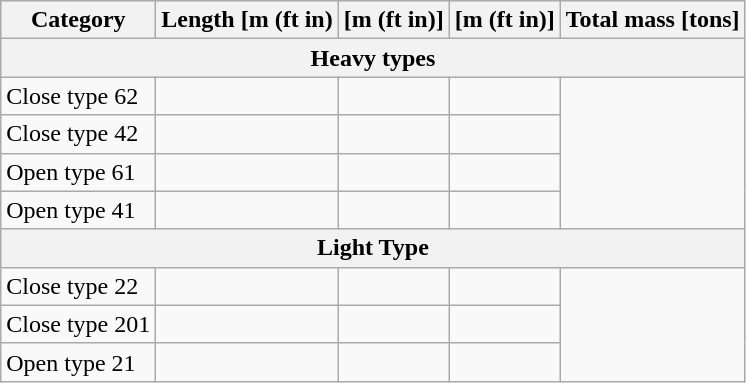<table class="wikitable">
<tr>
<th>Category</th>
<th>Length [m (ft in)</th>
<th>[m (ft in)]</th>
<th>[m (ft in)]</th>
<th>Total mass [tons]</th>
</tr>
<tr>
<th colspan="5" style="text-align: center;">Heavy types</th>
</tr>
<tr>
<td>Close type 62</td>
<td></td>
<td></td>
<td></td>
<td rowspan="4" style="text-align: center;"></td>
</tr>
<tr>
<td>Close type 42</td>
<td></td>
<td></td>
<td></td>
</tr>
<tr>
<td>Open type 61</td>
<td></td>
<td></td>
<td></td>
</tr>
<tr>
<td>Open type 41</td>
<td></td>
<td></td>
<td></td>
</tr>
<tr>
<th colspan="5" style="text-align: center;">Light Type</th>
</tr>
<tr>
<td>Close type 22</td>
<td></td>
<td></td>
<td></td>
<td rowspan="3" style="text-align: center;"></td>
</tr>
<tr>
<td>Close type 201</td>
<td></td>
<td></td>
<td></td>
</tr>
<tr>
<td>Open type 21</td>
<td></td>
<td></td>
<td></td>
</tr>
</table>
